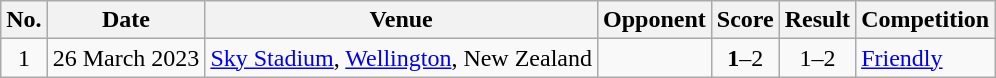<table class="wikitable sortable">
<tr>
<th scope="col">No.</th>
<th scope="col">Date</th>
<th scope="col">Venue</th>
<th scope="col">Opponent</th>
<th scope="col">Score</th>
<th scope="col">Result</th>
<th scope="col">Competition</th>
</tr>
<tr>
<td style="text-align:center">1</td>
<td>26 March 2023</td>
<td><a href='#'>Sky Stadium</a>, <a href='#'>Wellington</a>, New Zealand</td>
<td></td>
<td style="text-align:center"><strong>1</strong>–2</td>
<td style="text-align:center">1–2</td>
<td><a href='#'>Friendly</a></td>
</tr>
</table>
